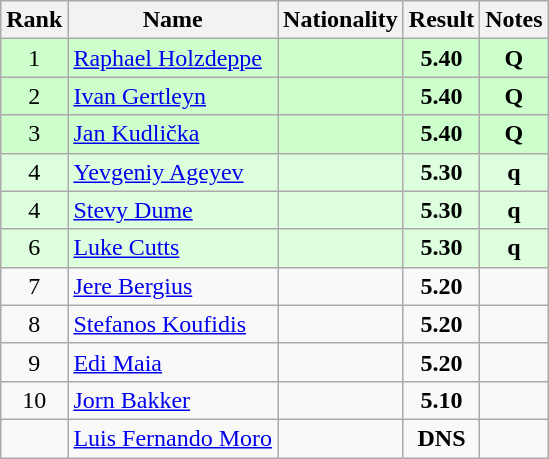<table class="wikitable sortable" style="text-align:center">
<tr>
<th>Rank</th>
<th>Name</th>
<th>Nationality</th>
<th>Result</th>
<th>Notes</th>
</tr>
<tr bgcolor=ccffcc>
<td>1</td>
<td align=left><a href='#'>Raphael Holzdeppe</a></td>
<td align=left></td>
<td><strong>5.40</strong></td>
<td><strong>Q</strong></td>
</tr>
<tr bgcolor=ccffcc>
<td>2</td>
<td align=left><a href='#'>Ivan Gertleyn</a></td>
<td align=left></td>
<td><strong>5.40</strong></td>
<td><strong>Q</strong></td>
</tr>
<tr bgcolor=ccffcc>
<td>3</td>
<td align=left><a href='#'>Jan Kudlička</a></td>
<td align=left></td>
<td><strong>5.40</strong></td>
<td><strong>Q</strong></td>
</tr>
<tr bgcolor=ddffdd>
<td>4</td>
<td align=left><a href='#'>Yevgeniy Ageyev</a></td>
<td align=left></td>
<td><strong>5.30</strong></td>
<td><strong>q</strong></td>
</tr>
<tr bgcolor=ddffdd>
<td>4</td>
<td align=left><a href='#'>Stevy Dume</a></td>
<td align=left></td>
<td><strong>5.30</strong></td>
<td><strong>q</strong></td>
</tr>
<tr bgcolor=ddffdd>
<td>6</td>
<td align=left><a href='#'>Luke Cutts</a></td>
<td align=left></td>
<td><strong>5.30</strong></td>
<td><strong>q</strong></td>
</tr>
<tr>
<td>7</td>
<td align=left><a href='#'>Jere Bergius</a></td>
<td align=left></td>
<td><strong>5.20</strong></td>
<td></td>
</tr>
<tr>
<td>8</td>
<td align=left><a href='#'>Stefanos Koufidis</a></td>
<td align=left></td>
<td><strong>5.20</strong></td>
<td></td>
</tr>
<tr>
<td>9</td>
<td align=left><a href='#'>Edi Maia</a></td>
<td align=left></td>
<td><strong>5.20</strong></td>
<td></td>
</tr>
<tr>
<td>10</td>
<td align=left><a href='#'>Jorn Bakker</a></td>
<td align=left></td>
<td><strong>5.10</strong></td>
<td></td>
</tr>
<tr>
<td></td>
<td align=left><a href='#'>Luis Fernando Moro</a></td>
<td align=left></td>
<td><strong>DNS</strong></td>
<td></td>
</tr>
</table>
